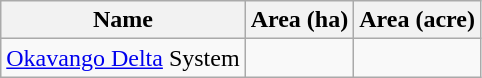<table class="wikitable sortable">
<tr>
<th scope="col" align=left>Name</th>
<th scope="col">Area (ha)</th>
<th scope="col">Area (acre)</th>
</tr>
<tr>
<td><a href='#'>Okavango Delta</a> System</td>
<td></td>
</tr>
</table>
